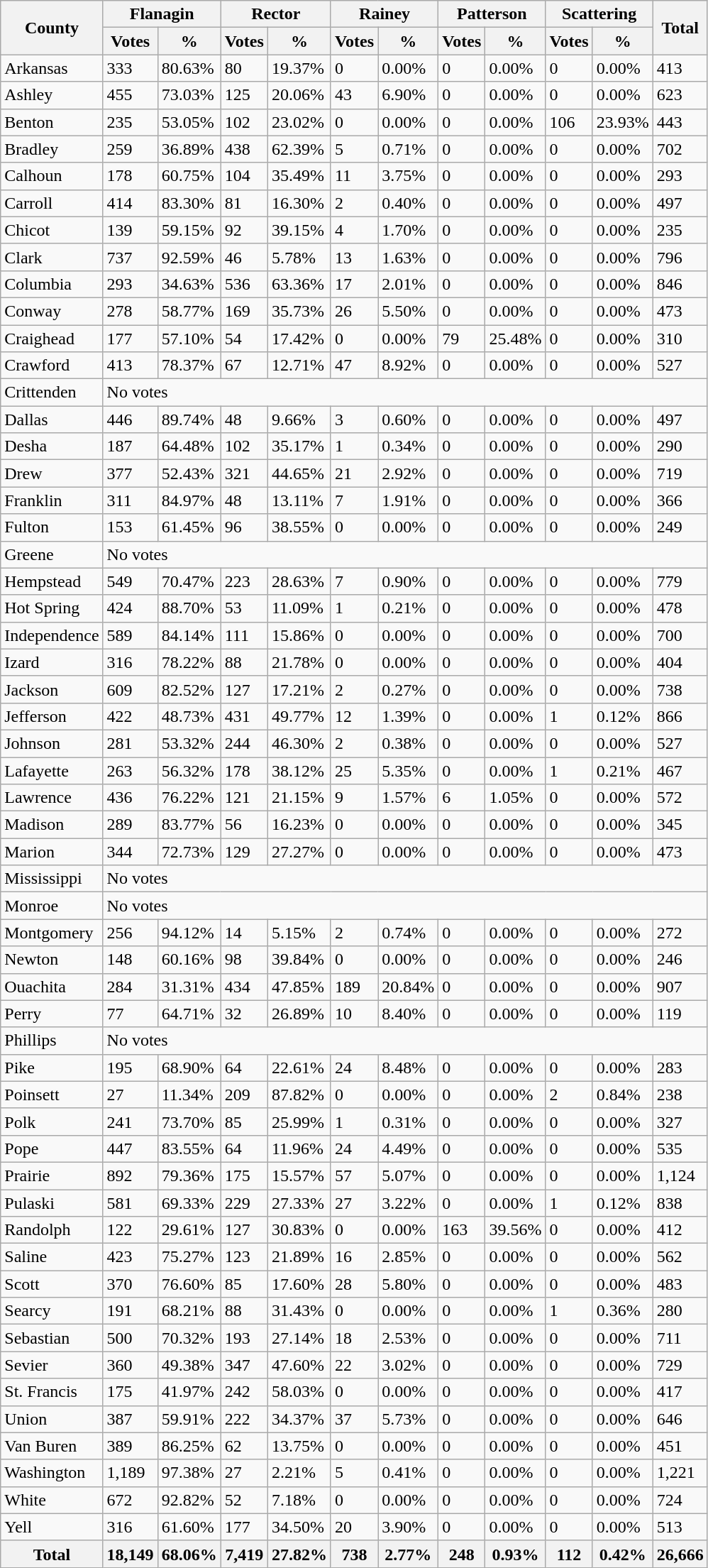<table class="wikitable sortable mw-collapsible mw-collapsed">
<tr>
<th rowspan="2">County</th>
<th colspan="2">Flanagin</th>
<th colspan="2">Rector</th>
<th colspan="2">Rainey</th>
<th colspan="2">Patterson</th>
<th colspan="2">Scattering</th>
<th rowspan="2">Total</th>
</tr>
<tr>
<th>Votes</th>
<th>%</th>
<th>Votes</th>
<th>%</th>
<th>Votes</th>
<th>%</th>
<th>Votes</th>
<th>%</th>
<th>Votes</th>
<th>%</th>
</tr>
<tr>
<td>Arkansas</td>
<td>333</td>
<td>80.63%</td>
<td>80</td>
<td>19.37%</td>
<td>0</td>
<td>0.00%</td>
<td>0</td>
<td>0.00%</td>
<td>0</td>
<td>0.00%</td>
<td>413</td>
</tr>
<tr>
<td>Ashley</td>
<td>455</td>
<td>73.03%</td>
<td>125</td>
<td>20.06%</td>
<td>43</td>
<td>6.90%</td>
<td>0</td>
<td>0.00%</td>
<td>0</td>
<td>0.00%</td>
<td>623</td>
</tr>
<tr>
<td>Benton</td>
<td>235</td>
<td>53.05%</td>
<td>102</td>
<td>23.02%</td>
<td>0</td>
<td>0.00%</td>
<td>0</td>
<td>0.00%</td>
<td>106</td>
<td>23.93%</td>
<td>443</td>
</tr>
<tr>
<td>Bradley</td>
<td>259</td>
<td>36.89%</td>
<td>438</td>
<td>62.39%</td>
<td>5</td>
<td>0.71%</td>
<td>0</td>
<td>0.00%</td>
<td>0</td>
<td>0.00%</td>
<td>702</td>
</tr>
<tr>
<td>Calhoun</td>
<td>178</td>
<td>60.75%</td>
<td>104</td>
<td>35.49%</td>
<td>11</td>
<td>3.75%</td>
<td>0</td>
<td>0.00%</td>
<td>0</td>
<td>0.00%</td>
<td>293</td>
</tr>
<tr>
<td>Carroll</td>
<td>414</td>
<td>83.30%</td>
<td>81</td>
<td>16.30%</td>
<td>2</td>
<td>0.40%</td>
<td>0</td>
<td>0.00%</td>
<td>0</td>
<td>0.00%</td>
<td>497</td>
</tr>
<tr>
<td>Chicot</td>
<td>139</td>
<td>59.15%</td>
<td>92</td>
<td>39.15%</td>
<td>4</td>
<td>1.70%</td>
<td>0</td>
<td>0.00%</td>
<td>0</td>
<td>0.00%</td>
<td>235</td>
</tr>
<tr>
<td>Clark</td>
<td>737</td>
<td>92.59%</td>
<td>46</td>
<td>5.78%</td>
<td>13</td>
<td>1.63%</td>
<td>0</td>
<td>0.00%</td>
<td>0</td>
<td>0.00%</td>
<td>796</td>
</tr>
<tr>
<td>Columbia</td>
<td>293</td>
<td>34.63%</td>
<td>536</td>
<td>63.36%</td>
<td>17</td>
<td>2.01%</td>
<td>0</td>
<td>0.00%</td>
<td>0</td>
<td>0.00%</td>
<td>846</td>
</tr>
<tr>
<td>Conway</td>
<td>278</td>
<td>58.77%</td>
<td>169</td>
<td>35.73%</td>
<td>26</td>
<td>5.50%</td>
<td>0</td>
<td>0.00%</td>
<td>0</td>
<td>0.00%</td>
<td>473</td>
</tr>
<tr>
<td>Craighead</td>
<td>177</td>
<td>57.10%</td>
<td>54</td>
<td>17.42%</td>
<td>0</td>
<td>0.00%</td>
<td>79</td>
<td>25.48%</td>
<td>0</td>
<td>0.00%</td>
<td>310</td>
</tr>
<tr>
<td>Crawford</td>
<td>413</td>
<td>78.37%</td>
<td>67</td>
<td>12.71%</td>
<td>47</td>
<td>8.92%</td>
<td>0</td>
<td>0.00%</td>
<td>0</td>
<td>0.00%</td>
<td>527</td>
</tr>
<tr>
<td>Crittenden</td>
<td colspan="11">No votes</td>
</tr>
<tr>
<td>Dallas</td>
<td>446</td>
<td>89.74%</td>
<td>48</td>
<td>9.66%</td>
<td>3</td>
<td>0.60%</td>
<td>0</td>
<td>0.00%</td>
<td>0</td>
<td>0.00%</td>
<td>497</td>
</tr>
<tr>
<td>Desha</td>
<td>187</td>
<td>64.48%</td>
<td>102</td>
<td>35.17%</td>
<td>1</td>
<td>0.34%</td>
<td>0</td>
<td>0.00%</td>
<td>0</td>
<td>0.00%</td>
<td>290</td>
</tr>
<tr>
<td>Drew</td>
<td>377</td>
<td>52.43%</td>
<td>321</td>
<td>44.65%</td>
<td>21</td>
<td>2.92%</td>
<td>0</td>
<td>0.00%</td>
<td>0</td>
<td>0.00%</td>
<td>719</td>
</tr>
<tr>
<td>Franklin</td>
<td>311</td>
<td>84.97%</td>
<td>48</td>
<td>13.11%</td>
<td>7</td>
<td>1.91%</td>
<td>0</td>
<td>0.00%</td>
<td>0</td>
<td>0.00%</td>
<td>366</td>
</tr>
<tr>
<td>Fulton</td>
<td>153</td>
<td>61.45%</td>
<td>96</td>
<td>38.55%</td>
<td>0</td>
<td>0.00%</td>
<td>0</td>
<td>0.00%</td>
<td>0</td>
<td>0.00%</td>
<td>249</td>
</tr>
<tr>
<td>Greene</td>
<td colspan="11">No votes</td>
</tr>
<tr>
<td>Hempstead</td>
<td>549</td>
<td>70.47%</td>
<td>223</td>
<td>28.63%</td>
<td>7</td>
<td>0.90%</td>
<td>0</td>
<td>0.00%</td>
<td>0</td>
<td>0.00%</td>
<td>779</td>
</tr>
<tr>
<td>Hot Spring</td>
<td>424</td>
<td>88.70%</td>
<td>53</td>
<td>11.09%</td>
<td>1</td>
<td>0.21%</td>
<td>0</td>
<td>0.00%</td>
<td>0</td>
<td>0.00%</td>
<td>478</td>
</tr>
<tr>
<td>Independence</td>
<td>589</td>
<td>84.14%</td>
<td>111</td>
<td>15.86%</td>
<td>0</td>
<td>0.00%</td>
<td>0</td>
<td>0.00%</td>
<td>0</td>
<td>0.00%</td>
<td>700</td>
</tr>
<tr>
<td>Izard</td>
<td>316</td>
<td>78.22%</td>
<td>88</td>
<td>21.78%</td>
<td>0</td>
<td>0.00%</td>
<td>0</td>
<td>0.00%</td>
<td>0</td>
<td>0.00%</td>
<td>404</td>
</tr>
<tr>
<td>Jackson</td>
<td>609</td>
<td>82.52%</td>
<td>127</td>
<td>17.21%</td>
<td>2</td>
<td>0.27%</td>
<td>0</td>
<td>0.00%</td>
<td>0</td>
<td>0.00%</td>
<td>738</td>
</tr>
<tr>
<td>Jefferson</td>
<td>422</td>
<td>48.73%</td>
<td>431</td>
<td>49.77%</td>
<td>12</td>
<td>1.39%</td>
<td>0</td>
<td>0.00%</td>
<td>1</td>
<td>0.12%</td>
<td>866</td>
</tr>
<tr>
<td>Johnson</td>
<td>281</td>
<td>53.32%</td>
<td>244</td>
<td>46.30%</td>
<td>2</td>
<td>0.38%</td>
<td>0</td>
<td>0.00%</td>
<td>0</td>
<td>0.00%</td>
<td>527</td>
</tr>
<tr>
<td>Lafayette</td>
<td>263</td>
<td>56.32%</td>
<td>178</td>
<td>38.12%</td>
<td>25</td>
<td>5.35%</td>
<td>0</td>
<td>0.00%</td>
<td>1</td>
<td>0.21%</td>
<td>467</td>
</tr>
<tr>
<td>Lawrence</td>
<td>436</td>
<td>76.22%</td>
<td>121</td>
<td>21.15%</td>
<td>9</td>
<td>1.57%</td>
<td>6</td>
<td>1.05%</td>
<td>0</td>
<td>0.00%</td>
<td>572</td>
</tr>
<tr>
<td>Madison</td>
<td>289</td>
<td>83.77%</td>
<td>56</td>
<td>16.23%</td>
<td>0</td>
<td>0.00%</td>
<td>0</td>
<td>0.00%</td>
<td>0</td>
<td>0.00%</td>
<td>345</td>
</tr>
<tr>
<td>Marion</td>
<td>344</td>
<td>72.73%</td>
<td>129</td>
<td>27.27%</td>
<td>0</td>
<td>0.00%</td>
<td>0</td>
<td>0.00%</td>
<td>0</td>
<td>0.00%</td>
<td>473</td>
</tr>
<tr>
<td>Mississippi</td>
<td colspan="11">No votes</td>
</tr>
<tr>
<td>Monroe</td>
<td colspan="11">No votes</td>
</tr>
<tr>
<td>Montgomery</td>
<td>256</td>
<td>94.12%</td>
<td>14</td>
<td>5.15%</td>
<td>2</td>
<td>0.74%</td>
<td>0</td>
<td>0.00%</td>
<td>0</td>
<td>0.00%</td>
<td>272</td>
</tr>
<tr>
<td>Newton</td>
<td>148</td>
<td>60.16%</td>
<td>98</td>
<td>39.84%</td>
<td>0</td>
<td>0.00%</td>
<td>0</td>
<td>0.00%</td>
<td>0</td>
<td>0.00%</td>
<td>246</td>
</tr>
<tr>
<td>Ouachita</td>
<td>284</td>
<td>31.31%</td>
<td>434</td>
<td>47.85%</td>
<td>189</td>
<td>20.84%</td>
<td>0</td>
<td>0.00%</td>
<td>0</td>
<td>0.00%</td>
<td>907</td>
</tr>
<tr>
<td>Perry</td>
<td>77</td>
<td>64.71%</td>
<td>32</td>
<td>26.89%</td>
<td>10</td>
<td>8.40%</td>
<td>0</td>
<td>0.00%</td>
<td>0</td>
<td>0.00%</td>
<td>119</td>
</tr>
<tr>
<td>Phillips</td>
<td colspan="11">No votes</td>
</tr>
<tr>
<td>Pike</td>
<td>195</td>
<td>68.90%</td>
<td>64</td>
<td>22.61%</td>
<td>24</td>
<td>8.48%</td>
<td>0</td>
<td>0.00%</td>
<td>0</td>
<td>0.00%</td>
<td>283</td>
</tr>
<tr>
<td>Poinsett</td>
<td>27</td>
<td>11.34%</td>
<td>209</td>
<td>87.82%</td>
<td>0</td>
<td>0.00%</td>
<td>0</td>
<td>0.00%</td>
<td>2</td>
<td>0.84%</td>
<td>238</td>
</tr>
<tr>
<td>Polk</td>
<td>241</td>
<td>73.70%</td>
<td>85</td>
<td>25.99%</td>
<td>1</td>
<td>0.31%</td>
<td>0</td>
<td>0.00%</td>
<td>0</td>
<td>0.00%</td>
<td>327</td>
</tr>
<tr>
<td>Pope</td>
<td>447</td>
<td>83.55%</td>
<td>64</td>
<td>11.96%</td>
<td>24</td>
<td>4.49%</td>
<td>0</td>
<td>0.00%</td>
<td>0</td>
<td>0.00%</td>
<td>535</td>
</tr>
<tr>
<td>Prairie</td>
<td>892</td>
<td>79.36%</td>
<td>175</td>
<td>15.57%</td>
<td>57</td>
<td>5.07%</td>
<td>0</td>
<td>0.00%</td>
<td>0</td>
<td>0.00%</td>
<td>1,124</td>
</tr>
<tr>
<td>Pulaski</td>
<td>581</td>
<td>69.33%</td>
<td>229</td>
<td>27.33%</td>
<td>27</td>
<td>3.22%</td>
<td>0</td>
<td>0.00%</td>
<td>1</td>
<td>0.12%</td>
<td>838</td>
</tr>
<tr>
<td>Randolph</td>
<td>122</td>
<td>29.61%</td>
<td>127</td>
<td>30.83%</td>
<td>0</td>
<td>0.00%</td>
<td>163</td>
<td>39.56%</td>
<td>0</td>
<td>0.00%</td>
<td>412</td>
</tr>
<tr>
<td>Saline</td>
<td>423</td>
<td>75.27%</td>
<td>123</td>
<td>21.89%</td>
<td>16</td>
<td>2.85%</td>
<td>0</td>
<td>0.00%</td>
<td>0</td>
<td>0.00%</td>
<td>562</td>
</tr>
<tr>
<td>Scott</td>
<td>370</td>
<td>76.60%</td>
<td>85</td>
<td>17.60%</td>
<td>28</td>
<td>5.80%</td>
<td>0</td>
<td>0.00%</td>
<td>0</td>
<td>0.00%</td>
<td>483</td>
</tr>
<tr>
<td>Searcy</td>
<td>191</td>
<td>68.21%</td>
<td>88</td>
<td>31.43%</td>
<td>0</td>
<td>0.00%</td>
<td>0</td>
<td>0.00%</td>
<td>1</td>
<td>0.36%</td>
<td>280</td>
</tr>
<tr>
<td>Sebastian</td>
<td>500</td>
<td>70.32%</td>
<td>193</td>
<td>27.14%</td>
<td>18</td>
<td>2.53%</td>
<td>0</td>
<td>0.00%</td>
<td>0</td>
<td>0.00%</td>
<td>711</td>
</tr>
<tr>
<td>Sevier</td>
<td>360</td>
<td>49.38%</td>
<td>347</td>
<td>47.60%</td>
<td>22</td>
<td>3.02%</td>
<td>0</td>
<td>0.00%</td>
<td>0</td>
<td>0.00%</td>
<td>729</td>
</tr>
<tr>
<td>St. Francis</td>
<td>175</td>
<td>41.97%</td>
<td>242</td>
<td>58.03%</td>
<td>0</td>
<td>0.00%</td>
<td>0</td>
<td>0.00%</td>
<td>0</td>
<td>0.00%</td>
<td>417</td>
</tr>
<tr>
<td>Union</td>
<td>387</td>
<td>59.91%</td>
<td>222</td>
<td>34.37%</td>
<td>37</td>
<td>5.73%</td>
<td>0</td>
<td>0.00%</td>
<td>0</td>
<td>0.00%</td>
<td>646</td>
</tr>
<tr>
<td>Van Buren</td>
<td>389</td>
<td>86.25%</td>
<td>62</td>
<td>13.75%</td>
<td>0</td>
<td>0.00%</td>
<td>0</td>
<td>0.00%</td>
<td>0</td>
<td>0.00%</td>
<td>451</td>
</tr>
<tr>
<td>Washington</td>
<td>1,189</td>
<td>97.38%</td>
<td>27</td>
<td>2.21%</td>
<td>5</td>
<td>0.41%</td>
<td>0</td>
<td>0.00%</td>
<td>0</td>
<td>0.00%</td>
<td>1,221</td>
</tr>
<tr>
<td>White</td>
<td>672</td>
<td>92.82%</td>
<td>52</td>
<td>7.18%</td>
<td>0</td>
<td>0.00%</td>
<td>0</td>
<td>0.00%</td>
<td>0</td>
<td>0.00%</td>
<td>724</td>
</tr>
<tr>
<td>Yell</td>
<td>316</td>
<td>61.60%</td>
<td>177</td>
<td>34.50%</td>
<td>20</td>
<td>3.90%</td>
<td>0</td>
<td>0.00%</td>
<td>0</td>
<td>0.00%</td>
<td>513</td>
</tr>
<tr>
<th>Total</th>
<th>18,149</th>
<th>68.06%</th>
<th>7,419</th>
<th>27.82%</th>
<th>738</th>
<th>2.77%</th>
<th>248</th>
<th>0.93%</th>
<th>112</th>
<th>0.42%</th>
<th>26,666</th>
</tr>
</table>
